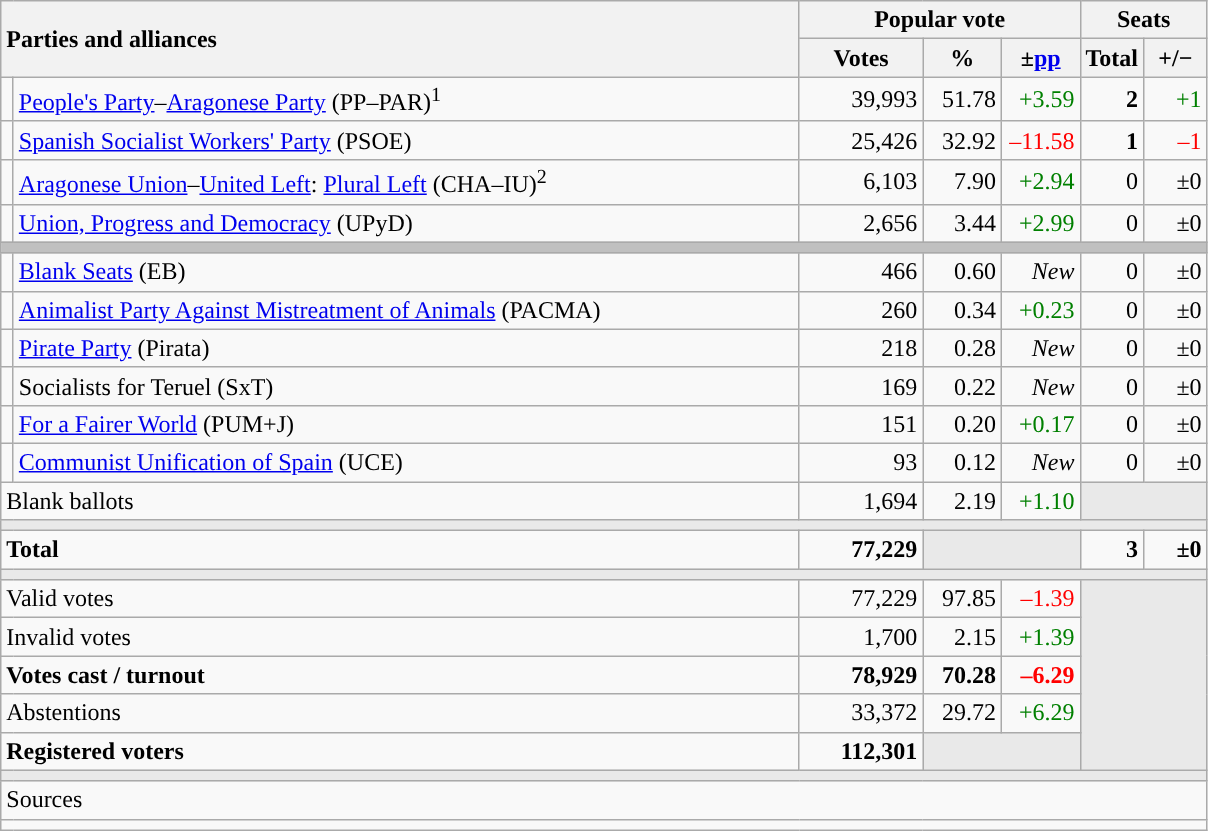<table class="wikitable" style="text-align:right;">
<tr>
<th style="text-align:left;" rowspan="2" colspan="2" width="525">Parties and alliances</th>
<th colspan="3">Popular vote</th>
<th colspan="2">Seats</th>
</tr>
<tr>
<th width="75">Votes</th>
<th width="45">%</th>
<th width="45">±<a href='#'>pp</a></th>
<th width="35">Total</th>
<th width="35">+/−</th>
</tr>
<tr>
<td width="1" style="color:inherit;background:"></td>
<td align="left"><a href='#'>People's Party</a>–<a href='#'>Aragonese Party</a> (PP–PAR)<sup>1</sup></td>
<td>39,993</td>
<td>51.78</td>
<td style="color:green;">+3.59</td>
<td><strong>2</strong></td>
<td style="color:green;">+1</td>
</tr>
<tr>
<td style="color:inherit;background:"></td>
<td align="left"><a href='#'>Spanish Socialist Workers' Party</a> (PSOE)</td>
<td>25,426</td>
<td>32.92</td>
<td style="color:red;">–11.58</td>
<td><strong>1</strong></td>
<td style="color:red;">–1</td>
</tr>
<tr>
<td style="color:inherit;background:"></td>
<td align="left"><a href='#'>Aragonese Union</a>–<a href='#'>United Left</a>: <a href='#'>Plural Left</a> (CHA–IU)<sup>2</sup></td>
<td>6,103</td>
<td>7.90</td>
<td style="color:green;">+2.94</td>
<td>0</td>
<td>±0</td>
</tr>
<tr>
<td style="color:inherit;background:"></td>
<td align="left"><a href='#'>Union, Progress and Democracy</a> (UPyD)</td>
<td>2,656</td>
<td>3.44</td>
<td style="color:green;">+2.99</td>
<td>0</td>
<td>±0</td>
</tr>
<tr>
<td colspan="7" bgcolor="#C0C0C0"></td>
</tr>
<tr>
<td style="color:inherit;background:"></td>
<td align="left"><a href='#'>Blank Seats</a> (EB)</td>
<td>466</td>
<td>0.60</td>
<td><em>New</em></td>
<td>0</td>
<td>±0</td>
</tr>
<tr>
<td style="color:inherit;background:"></td>
<td align="left"><a href='#'>Animalist Party Against Mistreatment of Animals</a> (PACMA)</td>
<td>260</td>
<td>0.34</td>
<td style="color:green;">+0.23</td>
<td>0</td>
<td>±0</td>
</tr>
<tr>
<td style="color:inherit;background:"></td>
<td align="left"><a href='#'>Pirate Party</a> (Pirata)</td>
<td>218</td>
<td>0.28</td>
<td><em>New</em></td>
<td>0</td>
<td>±0</td>
</tr>
<tr>
<td style="color:inherit;background:"></td>
<td align="left">Socialists for Teruel (SxT)</td>
<td>169</td>
<td>0.22</td>
<td><em>New</em></td>
<td>0</td>
<td>±0</td>
</tr>
<tr>
<td style="color:inherit;background:"></td>
<td align="left"><a href='#'>For a Fairer World</a> (PUM+J)</td>
<td>151</td>
<td>0.20</td>
<td style="color:green;">+0.17</td>
<td>0</td>
<td>±0</td>
</tr>
<tr>
<td style="color:inherit;background:"></td>
<td align="left"><a href='#'>Communist Unification of Spain</a> (UCE)</td>
<td>93</td>
<td>0.12</td>
<td><em>New</em></td>
<td>0</td>
<td>±0</td>
</tr>
<tr>
<td align="left" colspan="2">Blank ballots</td>
<td>1,694</td>
<td>2.19</td>
<td style="color:green;">+1.10</td>
<td bgcolor="#E9E9E9" colspan="2"></td>
</tr>
<tr>
<td colspan="7" bgcolor="#E9E9E9"></td>
</tr>
<tr style="font-weight:bold;">
<td align="left" colspan="2">Total</td>
<td>77,229</td>
<td bgcolor="#E9E9E9" colspan="2"></td>
<td>3</td>
<td>±0</td>
</tr>
<tr>
<td colspan="7" bgcolor="#E9E9E9"></td>
</tr>
<tr>
<td align="left" colspan="2">Valid votes</td>
<td>77,229</td>
<td>97.85</td>
<td style="color:red;">–1.39</td>
<td bgcolor="#E9E9E9" colspan="2" rowspan="5"></td>
</tr>
<tr>
<td align="left" colspan="2">Invalid votes</td>
<td>1,700</td>
<td>2.15</td>
<td style="color:green;">+1.39</td>
</tr>
<tr style="font-weight:bold;">
<td align="left" colspan="2">Votes cast / turnout</td>
<td>78,929</td>
<td>70.28</td>
<td style="color:red;">–6.29</td>
</tr>
<tr>
<td align="left" colspan="2">Abstentions</td>
<td>33,372</td>
<td>29.72</td>
<td style="color:green;">+6.29</td>
</tr>
<tr style="font-weight:bold;">
<td align="left" colspan="2">Registered voters</td>
<td>112,301</td>
<td bgcolor="#E9E9E9" colspan="2"></td>
</tr>
<tr>
<td colspan="7" bgcolor="#E9E9E9"></td>
</tr>
<tr>
<td align="left" colspan="7">Sources</td>
</tr>
<tr>
<td colspan="7" style="text-align:left; max-width:790px;"></td>
</tr>
</table>
